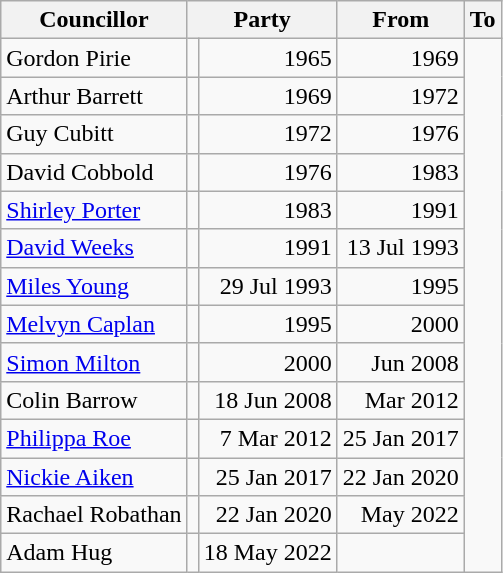<table class=wikitable>
<tr>
<th>Councillor</th>
<th colspan=2>Party</th>
<th>From</th>
<th>To</th>
</tr>
<tr>
<td>Gordon Pirie</td>
<td></td>
<td align=right>1965</td>
<td align=right>1969</td>
</tr>
<tr>
<td>Arthur Barrett</td>
<td></td>
<td align=right>1969</td>
<td align=right>1972</td>
</tr>
<tr>
<td>Guy Cubitt</td>
<td></td>
<td align=right>1972</td>
<td align=right>1976</td>
</tr>
<tr>
<td>David Cobbold</td>
<td></td>
<td align=right>1976</td>
<td align=right>1983</td>
</tr>
<tr>
<td><a href='#'>Shirley Porter</a></td>
<td></td>
<td align=right>1983</td>
<td align=right>1991</td>
</tr>
<tr>
<td><a href='#'>David Weeks</a></td>
<td></td>
<td align=right>1991</td>
<td align=right>13 Jul 1993</td>
</tr>
<tr>
<td><a href='#'>Miles Young</a></td>
<td></td>
<td align=right>29 Jul 1993</td>
<td align=right>1995</td>
</tr>
<tr>
<td><a href='#'>Melvyn Caplan</a></td>
<td></td>
<td align=right>1995</td>
<td align=right>2000</td>
</tr>
<tr>
<td><a href='#'>Simon Milton</a></td>
<td></td>
<td align=right>2000</td>
<td align=right>Jun 2008</td>
</tr>
<tr>
<td>Colin Barrow</td>
<td></td>
<td align=right>18 Jun 2008</td>
<td align=right>Mar 2012</td>
</tr>
<tr>
<td><a href='#'>Philippa Roe</a></td>
<td></td>
<td align=right>7 Mar 2012</td>
<td align=right>25 Jan 2017</td>
</tr>
<tr>
<td><a href='#'>Nickie Aiken</a></td>
<td></td>
<td align=right>25 Jan 2017</td>
<td align=right>22 Jan 2020</td>
</tr>
<tr>
<td>Rachael Robathan</td>
<td></td>
<td align=right>22 Jan 2020</td>
<td align=right>May 2022</td>
</tr>
<tr>
<td>Adam Hug</td>
<td></td>
<td align=right>18 May 2022</td>
<td></td>
</tr>
</table>
